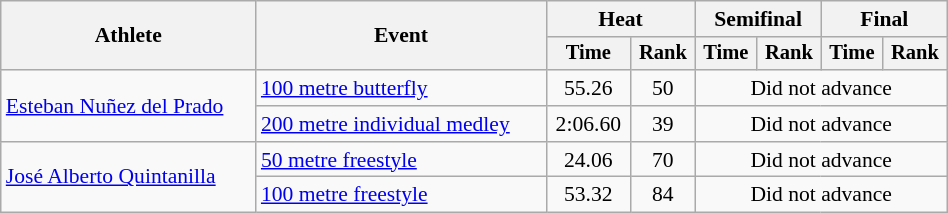<table class="wikitable" style="text-align:center; font-size:90%; width:50%;">
<tr>
<th rowspan="2">Athlete</th>
<th rowspan="2">Event</th>
<th colspan="2">Heat</th>
<th colspan="2">Semifinal</th>
<th colspan="2">Final</th>
</tr>
<tr style="font-size:95%">
<th>Time</th>
<th>Rank</th>
<th>Time</th>
<th>Rank</th>
<th>Time</th>
<th>Rank</th>
</tr>
<tr>
<td align=left rowspan=2><a href='#'>Esteban Nuñez del Prado</a></td>
<td align=left><a href='#'>100 metre butterfly</a></td>
<td>55.26</td>
<td>50</td>
<td colspan=4>Did not advance</td>
</tr>
<tr>
<td align=left><a href='#'>200 metre individual medley</a></td>
<td>2:06.60</td>
<td>39</td>
<td colspan=4>Did not advance</td>
</tr>
<tr>
<td align=left rowspan=2><a href='#'>José Alberto Quintanilla</a></td>
<td align=left><a href='#'>50 metre freestyle</a></td>
<td>24.06</td>
<td>70</td>
<td colspan=4>Did not advance</td>
</tr>
<tr>
<td align=left><a href='#'>100 metre freestyle</a></td>
<td>53.32</td>
<td>84</td>
<td colspan=4>Did not advance</td>
</tr>
</table>
